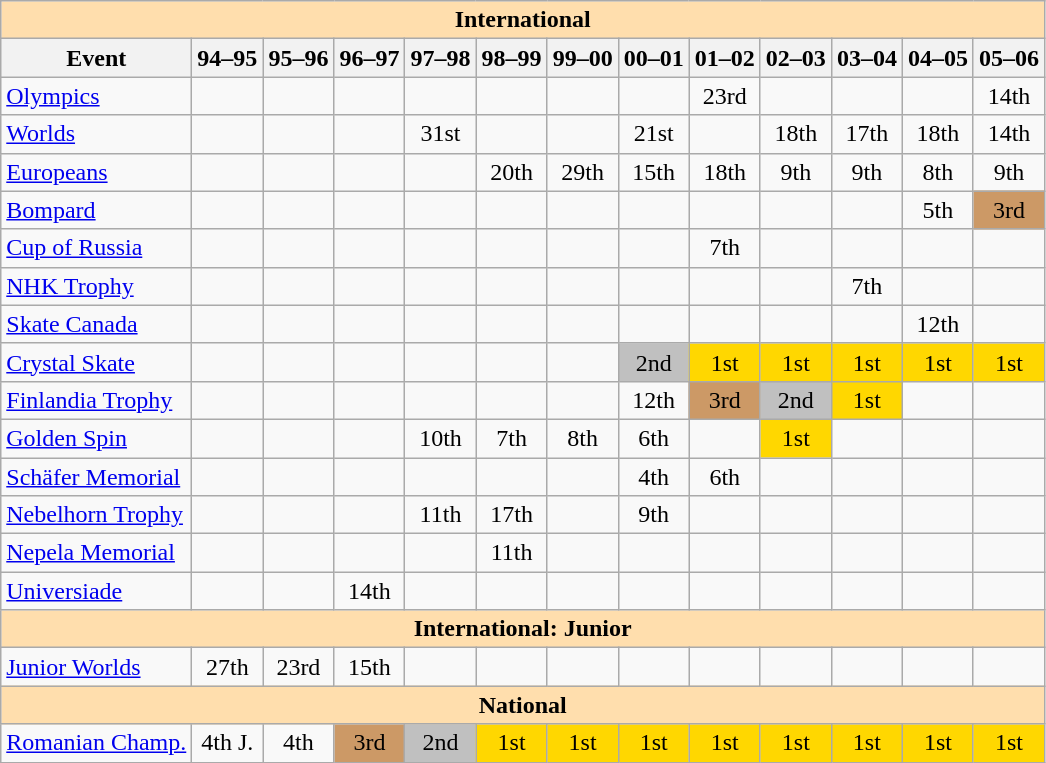<table class="wikitable" style="text-align:center">
<tr>
<th style="background-color: #ffdead; " colspan=13 align=center>International</th>
</tr>
<tr>
<th>Event</th>
<th>94–95</th>
<th>95–96</th>
<th>96–97</th>
<th>97–98</th>
<th>98–99</th>
<th>99–00</th>
<th>00–01</th>
<th>01–02</th>
<th>02–03</th>
<th>03–04</th>
<th>04–05</th>
<th>05–06</th>
</tr>
<tr>
<td align=left><a href='#'>Olympics</a></td>
<td></td>
<td></td>
<td></td>
<td></td>
<td></td>
<td></td>
<td></td>
<td>23rd</td>
<td></td>
<td></td>
<td></td>
<td>14th</td>
</tr>
<tr>
<td align=left><a href='#'>Worlds</a></td>
<td></td>
<td></td>
<td></td>
<td>31st</td>
<td></td>
<td></td>
<td>21st</td>
<td></td>
<td>18th</td>
<td>17th</td>
<td>18th</td>
<td>14th</td>
</tr>
<tr>
<td align=left><a href='#'>Europeans</a></td>
<td></td>
<td></td>
<td></td>
<td></td>
<td>20th</td>
<td>29th</td>
<td>15th</td>
<td>18th</td>
<td>9th</td>
<td>9th</td>
<td>8th</td>
<td>9th</td>
</tr>
<tr>
<td align=left> <a href='#'>Bompard</a></td>
<td></td>
<td></td>
<td></td>
<td></td>
<td></td>
<td></td>
<td></td>
<td></td>
<td></td>
<td></td>
<td>5th</td>
<td bgcolor=cc9966>3rd</td>
</tr>
<tr>
<td align=left> <a href='#'>Cup of Russia</a></td>
<td></td>
<td></td>
<td></td>
<td></td>
<td></td>
<td></td>
<td></td>
<td>7th</td>
<td></td>
<td></td>
<td></td>
<td></td>
</tr>
<tr>
<td align=left> <a href='#'>NHK Trophy</a></td>
<td></td>
<td></td>
<td></td>
<td></td>
<td></td>
<td></td>
<td></td>
<td></td>
<td></td>
<td>7th</td>
<td></td>
<td></td>
</tr>
<tr>
<td align=left> <a href='#'>Skate Canada</a></td>
<td></td>
<td></td>
<td></td>
<td></td>
<td></td>
<td></td>
<td></td>
<td></td>
<td></td>
<td></td>
<td>12th</td>
<td></td>
</tr>
<tr>
<td align=left><a href='#'>Crystal Skate</a></td>
<td></td>
<td></td>
<td></td>
<td></td>
<td></td>
<td></td>
<td bgcolor=silver>2nd</td>
<td bgcolor=gold>1st</td>
<td bgcolor=gold>1st</td>
<td bgcolor=gold>1st</td>
<td bgcolor=gold>1st</td>
<td bgcolor=gold>1st</td>
</tr>
<tr>
<td align=left><a href='#'>Finlandia Trophy</a></td>
<td></td>
<td></td>
<td></td>
<td></td>
<td></td>
<td></td>
<td>12th</td>
<td bgcolor=cc9966>3rd</td>
<td bgcolor=silver>2nd</td>
<td bgcolor=gold>1st</td>
<td></td>
<td></td>
</tr>
<tr>
<td align=left><a href='#'>Golden Spin</a></td>
<td></td>
<td></td>
<td></td>
<td>10th</td>
<td>7th</td>
<td>8th</td>
<td>6th</td>
<td></td>
<td bgcolor=gold>1st</td>
<td></td>
<td></td>
<td></td>
</tr>
<tr>
<td align=left><a href='#'>Schäfer Memorial</a></td>
<td></td>
<td></td>
<td></td>
<td></td>
<td></td>
<td></td>
<td>4th</td>
<td>6th</td>
<td></td>
<td></td>
<td></td>
<td></td>
</tr>
<tr>
<td align=left><a href='#'>Nebelhorn Trophy</a></td>
<td></td>
<td></td>
<td></td>
<td>11th</td>
<td>17th</td>
<td></td>
<td>9th</td>
<td></td>
<td></td>
<td></td>
<td></td>
<td></td>
</tr>
<tr>
<td align=left><a href='#'>Nepela Memorial</a></td>
<td></td>
<td></td>
<td></td>
<td></td>
<td>11th</td>
<td></td>
<td></td>
<td></td>
<td></td>
<td></td>
<td></td>
<td></td>
</tr>
<tr>
<td align=left><a href='#'>Universiade</a></td>
<td></td>
<td></td>
<td>14th</td>
<td></td>
<td></td>
<td></td>
<td></td>
<td></td>
<td></td>
<td></td>
<td></td>
<td></td>
</tr>
<tr>
<th style="background-color: #ffdead; " colspan=13 align=center>International: Junior</th>
</tr>
<tr>
<td align=left><a href='#'>Junior Worlds</a></td>
<td>27th</td>
<td>23rd</td>
<td>15th</td>
<td></td>
<td></td>
<td></td>
<td></td>
<td></td>
<td></td>
<td></td>
<td></td>
<td></td>
</tr>
<tr>
<th style="background-color: #ffdead; " colspan=13 align=center>National</th>
</tr>
<tr>
<td align=left><a href='#'>Romanian Champ.</a></td>
<td>4th J.</td>
<td>4th</td>
<td bgcolor=cc9966>3rd</td>
<td bgcolor=silver>2nd</td>
<td bgcolor=gold>1st</td>
<td bgcolor=gold>1st</td>
<td bgcolor=gold>1st</td>
<td bgcolor=gold>1st</td>
<td bgcolor=gold>1st</td>
<td bgcolor=gold>1st</td>
<td bgcolor=gold>1st</td>
<td bgcolor=gold>1st</td>
</tr>
</table>
